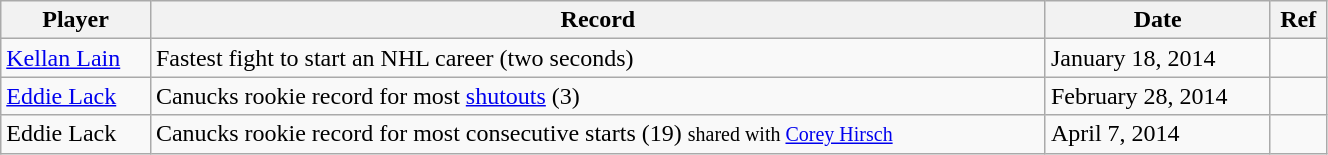<table class="wikitable" style="width:70%;">
<tr>
<th>Player</th>
<th>Record</th>
<th>Date</th>
<th>Ref</th>
</tr>
<tr>
<td><a href='#'>Kellan Lain</a></td>
<td>Fastest fight to start an NHL career (two seconds)</td>
<td>January 18, 2014</td>
<td></td>
</tr>
<tr>
<td><a href='#'>Eddie Lack</a></td>
<td>Canucks rookie record for most <a href='#'>shutouts</a> (3)</td>
<td>February 28, 2014</td>
<td></td>
</tr>
<tr>
<td>Eddie Lack</td>
<td>Canucks rookie record for most consecutive starts (19) <small>shared with <a href='#'>Corey Hirsch</a></small></td>
<td>April 7, 2014</td>
<td></td>
</tr>
</table>
